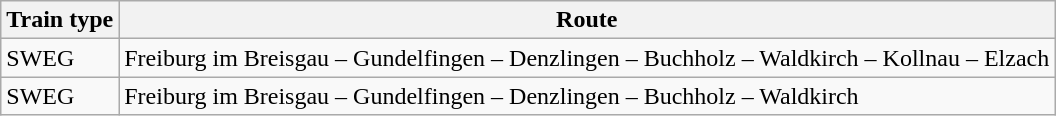<table class="wikitable">
<tr>
<th>Train type</th>
<th>Route</th>
</tr>
<tr>
<td>SWEG</td>
<td>Freiburg im Breisgau – Gundelfingen – Denzlingen – Buchholz – Waldkirch – Kollnau – Elzach</td>
</tr>
<tr>
<td>SWEG</td>
<td>Freiburg im Breisgau – Gundelfingen – Denzlingen – Buchholz – Waldkirch</td>
</tr>
</table>
